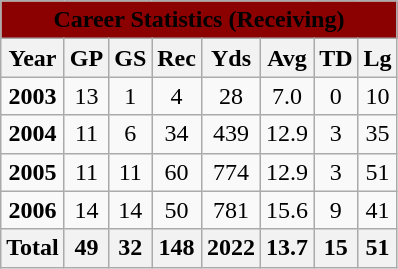<table class="wikitable">
<tr bgcolor="#8B0000">
<td colspan="12" align="center"><span><strong>Career Statistics (Receiving)</strong></span></td>
</tr>
<tr align="center">
<th>Year</th>
<th>GP</th>
<th>GS</th>
<th>Rec</th>
<th>Yds</th>
<th>Avg</th>
<th>TD</th>
<th>Lg</th>
</tr>
<tr align="center">
<td><strong>2003</strong></td>
<td>13</td>
<td>1</td>
<td>4</td>
<td>28</td>
<td>7.0</td>
<td>0</td>
<td>10</td>
</tr>
<tr align="center">
<td><strong>2004</strong></td>
<td>11</td>
<td>6</td>
<td>34</td>
<td>439</td>
<td>12.9</td>
<td>3</td>
<td>35</td>
</tr>
<tr align="center">
<td><strong>2005</strong></td>
<td>11</td>
<td>11</td>
<td>60</td>
<td>774</td>
<td>12.9</td>
<td>3</td>
<td>51</td>
</tr>
<tr align="center">
<td><strong>2006</strong></td>
<td>14</td>
<td>14</td>
<td>50</td>
<td>781</td>
<td>15.6</td>
<td>9</td>
<td>41</td>
</tr>
<tr align="center">
<th><strong>Total</strong></th>
<th>49</th>
<th>32</th>
<th>148</th>
<th>2022</th>
<th>13.7</th>
<th>15</th>
<th>51</th>
</tr>
</table>
